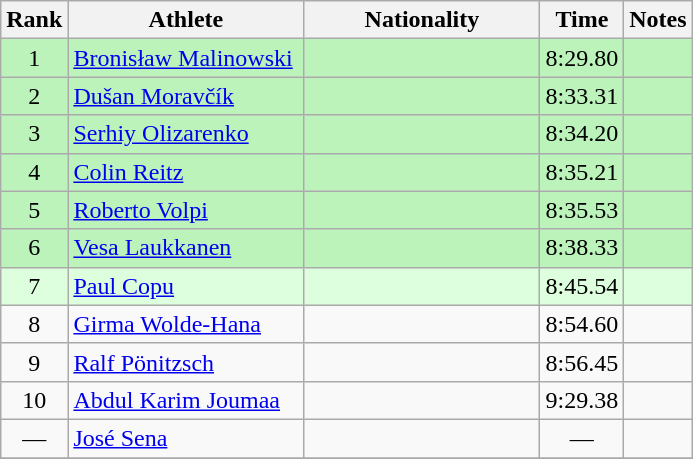<table class="wikitable sortable" style="text-align:center">
<tr>
<th width=30>Rank</th>
<th width=150>Athlete</th>
<th width=150>Nationality</th>
<th width=30>Time</th>
<th width=30>Notes</th>
</tr>
<tr bgcolor=bbf3bb>
<td>1</td>
<td align="left"><a href='#'>Bronisław Malinowski</a></td>
<td align="left"></td>
<td>8:29.80</td>
<td></td>
</tr>
<tr bgcolor=bbf3bb>
<td>2</td>
<td align="left"><a href='#'>Dušan Moravčík</a></td>
<td align="left"></td>
<td>8:33.31</td>
<td></td>
</tr>
<tr bgcolor=bbf3bb>
<td>3</td>
<td align="left"><a href='#'>Serhiy Olizarenko</a></td>
<td align="left"></td>
<td>8:34.20</td>
<td></td>
</tr>
<tr bgcolor=bbf3bb>
<td>4</td>
<td align="left"><a href='#'>Colin Reitz</a></td>
<td align="left"></td>
<td>8:35.21</td>
<td></td>
</tr>
<tr bgcolor=bbf3bb>
<td>5</td>
<td align="left"><a href='#'>Roberto Volpi</a></td>
<td align="left"></td>
<td>8:35.53</td>
<td></td>
</tr>
<tr bgcolor=bbf3bb>
<td>6</td>
<td align="left"><a href='#'>Vesa Laukkanen</a></td>
<td align="left"></td>
<td>8:38.33</td>
<td></td>
</tr>
<tr bgcolor=#ddffdd>
<td>7</td>
<td align="left"><a href='#'>Paul Copu</a></td>
<td align="left"></td>
<td>8:45.54</td>
<td></td>
</tr>
<tr>
<td>8</td>
<td align="left"><a href='#'>Girma Wolde-Hana</a></td>
<td align="left"></td>
<td>8:54.60</td>
<td></td>
</tr>
<tr>
<td>9</td>
<td align="left"><a href='#'>Ralf Pönitzsch</a></td>
<td align="left"></td>
<td>8:56.45</td>
<td></td>
</tr>
<tr>
<td>10</td>
<td align="left"><a href='#'>Abdul Karim Joumaa</a></td>
<td align="left"></td>
<td>9:29.38</td>
<td></td>
</tr>
<tr>
<td>—</td>
<td align="left"><a href='#'>José Sena</a></td>
<td align="left"></td>
<td>—</td>
<td></td>
</tr>
<tr>
</tr>
</table>
